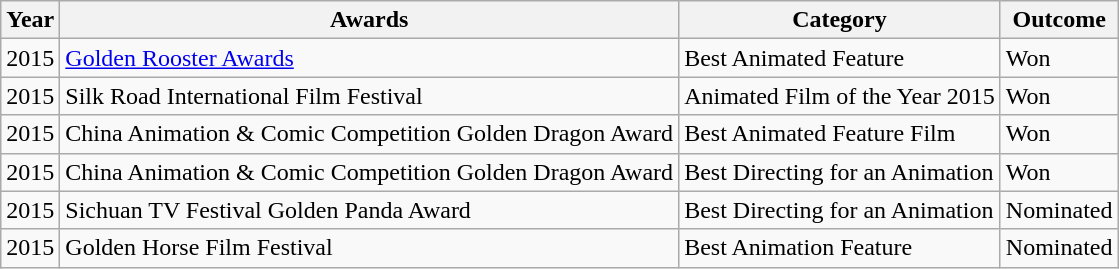<table class="wikitable">
<tr>
<th>Year</th>
<th>Awards</th>
<th>Category</th>
<th>Outcome</th>
</tr>
<tr>
<td>2015</td>
<td><a href='#'>Golden Rooster Awards</a></td>
<td>Best Animated Feature</td>
<td>Won</td>
</tr>
<tr>
<td>2015</td>
<td>Silk Road International Film Festival</td>
<td>Animated Film of the Year 2015</td>
<td>Won</td>
</tr>
<tr>
<td>2015</td>
<td>China Animation & Comic Competition Golden Dragon Award</td>
<td>Best Animated Feature Film</td>
<td>Won</td>
</tr>
<tr>
<td>2015</td>
<td>China Animation & Comic Competition Golden Dragon Award</td>
<td>Best Directing for an Animation</td>
<td>Won</td>
</tr>
<tr>
<td>2015</td>
<td>Sichuan TV Festival Golden Panda Award</td>
<td>Best Directing for an Animation</td>
<td>Nominated</td>
</tr>
<tr>
<td>2015</td>
<td>Golden Horse Film Festival</td>
<td>Best Animation Feature</td>
<td>Nominated</td>
</tr>
</table>
